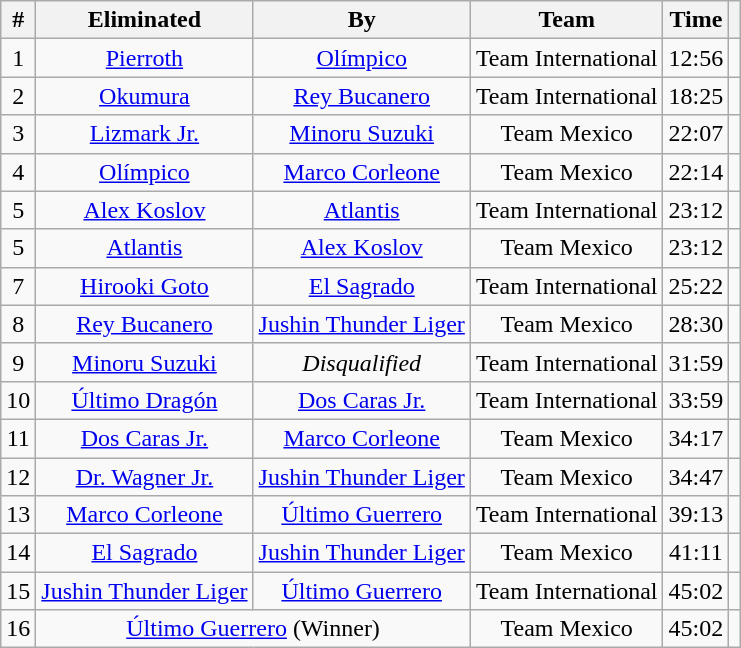<table class="wikitable sortable" style="text-align: center">
<tr>
<th data-sort-type="number" scope="col">#</th>
<th scope="col">Eliminated</th>
<th scope="col">By</th>
<th scope="col">Team</th>
<th scope="col">Time</th>
<th class="unsortable" scope="col"></th>
</tr>
<tr>
<td>1</td>
<td><a href='#'>Pierroth</a></td>
<td><a href='#'>Olímpico</a></td>
<td>Team International</td>
<td>12:56</td>
<td></td>
</tr>
<tr>
<td>2</td>
<td><a href='#'>Okumura</a></td>
<td><a href='#'>Rey Bucanero</a></td>
<td>Team International</td>
<td>18:25</td>
<td></td>
</tr>
<tr>
<td>3</td>
<td><a href='#'>Lizmark Jr.</a></td>
<td><a href='#'>Minoru Suzuki</a></td>
<td>Team Mexico</td>
<td>22:07</td>
<td></td>
</tr>
<tr>
<td>4</td>
<td><a href='#'>Olímpico</a></td>
<td><a href='#'>Marco Corleone</a></td>
<td>Team Mexico</td>
<td>22:14</td>
<td></td>
</tr>
<tr>
<td>5</td>
<td><a href='#'>Alex Koslov</a></td>
<td><a href='#'>Atlantis</a></td>
<td>Team International</td>
<td>23:12</td>
<td></td>
</tr>
<tr>
<td>5</td>
<td><a href='#'>Atlantis</a></td>
<td><a href='#'>Alex Koslov</a></td>
<td>Team Mexico</td>
<td>23:12</td>
<td></td>
</tr>
<tr>
<td>7</td>
<td><a href='#'>Hirooki Goto</a></td>
<td><a href='#'>El Sagrado</a></td>
<td>Team International</td>
<td>25:22</td>
<td></td>
</tr>
<tr>
<td>8</td>
<td><a href='#'>Rey Bucanero</a></td>
<td><a href='#'>Jushin Thunder Liger</a></td>
<td>Team Mexico</td>
<td>28:30</td>
<td></td>
</tr>
<tr>
<td>9</td>
<td><a href='#'>Minoru Suzuki</a></td>
<td><em>Disqualified</em></td>
<td>Team International</td>
<td>31:59</td>
<td></td>
</tr>
<tr>
<td>10</td>
<td><a href='#'>Último Dragón</a></td>
<td><a href='#'>Dos Caras Jr.</a></td>
<td>Team International</td>
<td>33:59</td>
<td></td>
</tr>
<tr>
<td>11</td>
<td><a href='#'>Dos Caras Jr.</a></td>
<td><a href='#'>Marco Corleone</a></td>
<td>Team Mexico</td>
<td>34:17</td>
<td></td>
</tr>
<tr>
<td>12</td>
<td><a href='#'>Dr. Wagner Jr.</a></td>
<td><a href='#'>Jushin Thunder Liger</a></td>
<td>Team Mexico</td>
<td>34:47</td>
<td></td>
</tr>
<tr>
<td>13</td>
<td><a href='#'>Marco Corleone</a></td>
<td><a href='#'>Último Guerrero</a></td>
<td>Team International</td>
<td>39:13</td>
<td></td>
</tr>
<tr>
<td>14</td>
<td><a href='#'>El Sagrado</a></td>
<td><a href='#'>Jushin Thunder Liger</a></td>
<td>Team Mexico</td>
<td>41:11</td>
<td></td>
</tr>
<tr>
<td>15</td>
<td><a href='#'>Jushin Thunder Liger</a></td>
<td><a href='#'>Último Guerrero</a></td>
<td>Team International</td>
<td>45:02</td>
<td></td>
</tr>
<tr>
<td>16</td>
<td colspan=2><a href='#'>Último Guerrero</a> (Winner)</td>
<td>Team Mexico</td>
<td>45:02</td>
<td></td>
</tr>
</table>
